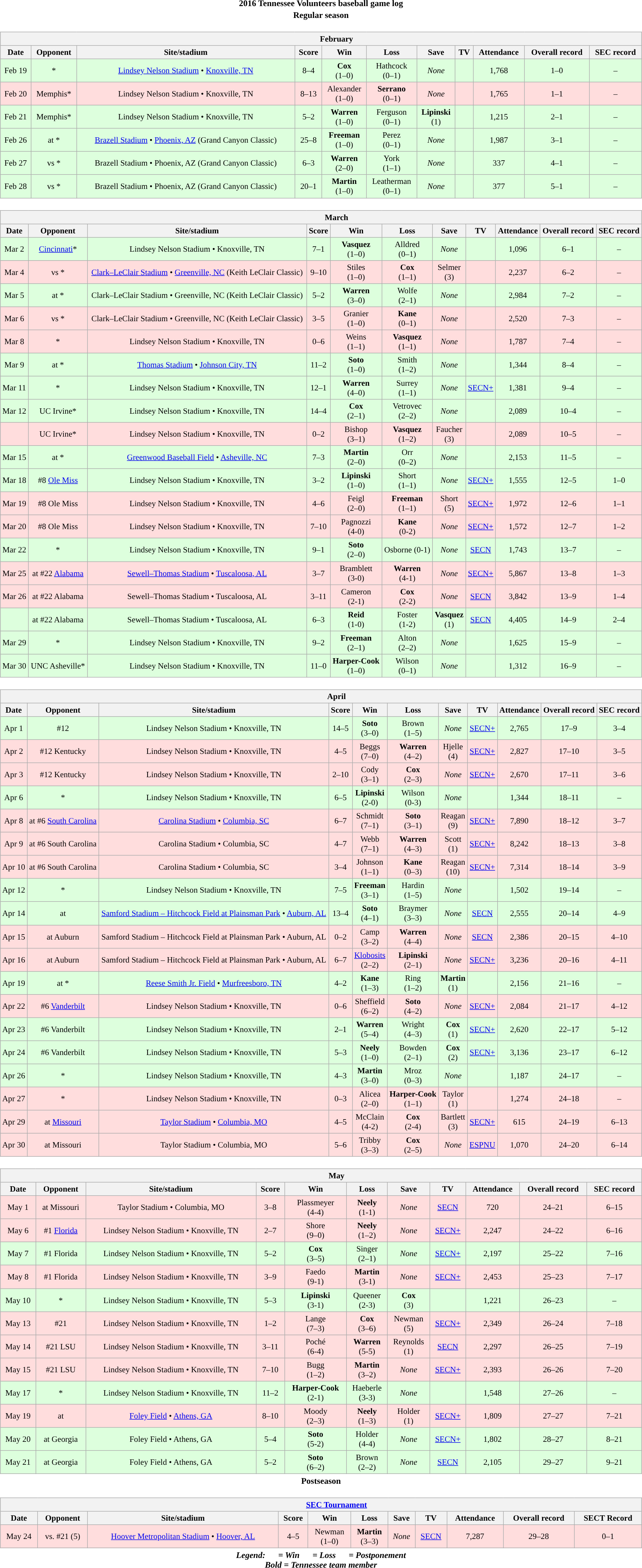<table class="toccolours" width=95% style="margin:1.5em auto; text-align:center;">
<tr>
<th colspan=2>2016 Tennessee Volunteers baseball game log</th>
</tr>
<tr>
<th colspan=2>Regular season</th>
</tr>
<tr valign="top">
<td><br><table class="wikitable collapsible collapsed" style="margin:auto; font-size:95%; width:100%">
<tr>
<th colspan=11 style="padding-left:4em;">February</th>
</tr>
<tr>
<th>Date</th>
<th>Opponent</th>
<th>Site/stadium</th>
<th>Score</th>
<th>Win</th>
<th>Loss</th>
<th>Save</th>
<th>TV</th>
<th>Attendance</th>
<th>Overall record</th>
<th>SEC record</th>
</tr>
<tr align="center" bgcolor="ddffdd">
<td>Feb 19</td>
<td>*</td>
<td><a href='#'>Lindsey Nelson Stadium</a> • <a href='#'>Knoxville, TN</a></td>
<td>8–4</td>
<td><strong>Cox</strong><br>(1–0)</td>
<td>Hathcock<br>(0–1)</td>
<td><em>None</em></td>
<td></td>
<td>1,768</td>
<td>1–0</td>
<td>–</td>
</tr>
<tr align="center" bgcolor="ffdddd">
<td>Feb 20</td>
<td>Memphis*</td>
<td>Lindsey Nelson Stadium • Knoxville, TN</td>
<td>8–13</td>
<td>Alexander<br>(1–0)</td>
<td><strong>Serrano</strong><br>(0–1)</td>
<td><em>None</em></td>
<td></td>
<td>1,765</td>
<td>1–1</td>
<td>–</td>
</tr>
<tr align="center" bgcolor="ddffdd">
<td>Feb 21</td>
<td>Memphis*</td>
<td>Lindsey Nelson Stadium • Knoxville, TN</td>
<td>5–2</td>
<td><strong>Warren</strong><br>(1–0)</td>
<td>Ferguson<br>(0–1)</td>
<td><strong>Lipinski</strong><br>(1)</td>
<td></td>
<td>1,215</td>
<td>2–1</td>
<td>–</td>
</tr>
<tr align="center" bgcolor="ddffdd">
<td>Feb 26</td>
<td>at *</td>
<td><a href='#'>Brazell Stadium</a> • <a href='#'>Phoenix, AZ</a> (Grand Canyon Classic)</td>
<td>25–8</td>
<td><strong>Freeman</strong><br>(1–0)</td>
<td>Perez<br>(0–1)</td>
<td><em>None</em></td>
<td></td>
<td>1,987</td>
<td>3–1</td>
<td>–</td>
</tr>
<tr align="center" bgcolor="ddffdd">
<td>Feb 27</td>
<td>vs *</td>
<td>Brazell Stadium • Phoenix, AZ (Grand Canyon Classic)</td>
<td>6–3</td>
<td><strong>Warren</strong><br>(2–0)</td>
<td>York<br>(1–1)</td>
<td><em>None</em></td>
<td></td>
<td>337</td>
<td>4–1</td>
<td>–</td>
</tr>
<tr align="center" bgcolor="ddffdd">
<td>Feb 28</td>
<td>vs *</td>
<td>Brazell Stadium • Phoenix, AZ (Grand Canyon Classic)</td>
<td>20–1</td>
<td><strong>Martin</strong><br>(1–0)</td>
<td>Leatherman<br>(0–1)</td>
<td><em>None</em></td>
<td></td>
<td>377</td>
<td>5–1</td>
<td>–</td>
</tr>
</table>
</td>
</tr>
<tr>
<td><br><table class="wikitable collapsible collapsed" style="margin:auto; font-size:95%; width:100%">
<tr>
<th colspan=11 style="padding-left:4em;">March</th>
</tr>
<tr>
<th>Date</th>
<th>Opponent</th>
<th>Site/stadium</th>
<th>Score</th>
<th>Win</th>
<th>Loss</th>
<th>Save</th>
<th>TV</th>
<th>Attendance</th>
<th>Overall record</th>
<th>SEC record</th>
</tr>
<tr align="center" bgcolor="ddffdd">
<td>Mar 2</td>
<td><a href='#'>Cincinnati</a>*</td>
<td>Lindsey Nelson Stadium • Knoxville, TN</td>
<td>7–1</td>
<td><strong>Vasquez</strong><br>(1–0)</td>
<td>Alldred<br>(0–1)</td>
<td><em>None</em></td>
<td></td>
<td>1,096</td>
<td>6–1</td>
<td>–</td>
</tr>
<tr align="center" bgcolor="ffdddd">
<td>Mar 4</td>
<td>vs *</td>
<td><a href='#'>Clark–LeClair Stadium</a> • <a href='#'>Greenville, NC</a> (Keith LeClair Classic)</td>
<td>9–10</td>
<td>Stiles<br>(1–0)</td>
<td><strong>Cox</strong><br>(1–1)</td>
<td>Selmer<br>(3)</td>
<td></td>
<td>2,237</td>
<td>6–2</td>
<td>–</td>
</tr>
<tr align="center" bgcolor="ddffdd">
<td>Mar 5</td>
<td>at *</td>
<td>Clark–LeClair Stadium • Greenville, NC (Keith LeClair Classic)</td>
<td>5–2</td>
<td><strong>Warren</strong><br>(3–0)</td>
<td>Wolfe<br>(2–1)</td>
<td><em>None</em></td>
<td></td>
<td>2,984</td>
<td>7–2</td>
<td>–</td>
</tr>
<tr align="center" bgcolor="ffdddd">
<td>Mar 6</td>
<td>vs *</td>
<td>Clark–LeClair Stadium • Greenville, NC (Keith LeClair Classic)</td>
<td>3–5</td>
<td>Granier<br>(1–0)</td>
<td><strong>Kane</strong><br>(0–1)</td>
<td><em>None</em></td>
<td></td>
<td>2,520</td>
<td>7–3</td>
<td>–</td>
</tr>
<tr align="center" bgcolor="ffdddd">
<td>Mar 8</td>
<td>*</td>
<td>Lindsey Nelson Stadium • Knoxville, TN</td>
<td>0–6</td>
<td>Weins<br>(1–1)</td>
<td><strong>Vasquez</strong><br>(1–1)</td>
<td><em>None</em></td>
<td></td>
<td>1,787</td>
<td>7–4</td>
<td>–</td>
</tr>
<tr align="center" bgcolor="ddffdd">
<td>Mar 9</td>
<td>at *</td>
<td><a href='#'>Thomas Stadium</a> • <a href='#'>Johnson City, TN</a></td>
<td>11–2</td>
<td><strong>Soto</strong><br>(1–0)</td>
<td>Smith<br>(1–2)</td>
<td><em>None</em></td>
<td></td>
<td>1,344</td>
<td>8–4</td>
<td>–</td>
</tr>
<tr align="center" bgcolor="ddffdd">
<td>Mar 11</td>
<td>*</td>
<td>Lindsey Nelson Stadium • Knoxville, TN</td>
<td>12–1</td>
<td><strong>Warren</strong><br>(4–0)</td>
<td>Surrey<br>(1–1)</td>
<td><em>None</em></td>
<td><a href='#'>SECN+</a></td>
<td>1,381</td>
<td>9–4</td>
<td>–</td>
</tr>
<tr align="center" bgcolor="ddffdd">
<td>Mar 12</td>
<td>UC Irvine*</td>
<td>Lindsey Nelson Stadium • Knoxville, TN</td>
<td>14–4</td>
<td><strong>Cox</strong><br>(2–1)</td>
<td>Vetrovec<br>(2–2)</td>
<td><em>None</em></td>
<td></td>
<td>2,089</td>
<td>10–4</td>
<td>–</td>
</tr>
<tr align="center" bgcolor="ffdddd">
<td></td>
<td>UC Irvine*</td>
<td>Lindsey Nelson Stadium • Knoxville, TN</td>
<td>0–2</td>
<td>Bishop<br>(3–1)</td>
<td><strong>Vasquez</strong><br>(1–2)</td>
<td>Faucher<br>(3)</td>
<td></td>
<td>2,089</td>
<td>10–5</td>
<td>–</td>
</tr>
<tr align="center" bgcolor="ddffdd">
<td>Mar 15</td>
<td>at *</td>
<td><a href='#'>Greenwood Baseball Field</a> • <a href='#'>Asheville, NC</a></td>
<td>7–3</td>
<td><strong>Martin</strong><br>(2–0)</td>
<td>Orr<br>(0–2)</td>
<td><em>None</em></td>
<td></td>
<td>2,153</td>
<td>11–5</td>
<td>–</td>
</tr>
<tr align="center" bgcolor="ddffdd">
<td>Mar 18</td>
<td>#8 <a href='#'>Ole Miss</a></td>
<td>Lindsey Nelson Stadium • Knoxville, TN</td>
<td>3–2</td>
<td><strong>Lipinski</strong><br>(1–0)</td>
<td>Short<br>(1–1)</td>
<td><em>None</em></td>
<td><a href='#'>SECN+</a></td>
<td>1,555</td>
<td>12–5</td>
<td>1–0</td>
</tr>
<tr align="center" bgcolor="ffdddd">
<td>Mar 19</td>
<td>#8 Ole Miss</td>
<td>Lindsey Nelson Stadium • Knoxville, TN</td>
<td>4–6</td>
<td>Feigl<br>(2–0)</td>
<td><strong>Freeman</strong><br>(1–1)</td>
<td>Short<br>(5)</td>
<td><a href='#'>SECN+</a></td>
<td>1,972</td>
<td>12–6</td>
<td>1–1</td>
</tr>
<tr align="center" bgcolor="ffdddd">
<td>Mar 20</td>
<td>#8 Ole Miss</td>
<td>Lindsey Nelson Stadium • Knoxville, TN</td>
<td>7–10</td>
<td>Pagnozzi<br>(4-0)</td>
<td><strong>Kane</strong><br>(0-2)</td>
<td><em>None</em></td>
<td><a href='#'>SECN+</a></td>
<td>1,572</td>
<td>12–7</td>
<td>1–2</td>
</tr>
<tr align="center" bgcolor="ddffdd">
<td>Mar 22</td>
<td>*</td>
<td>Lindsey Nelson Stadium • Knoxville, TN</td>
<td>9–1</td>
<td><strong>Soto</strong><br>(2–0)</td>
<td>Osborne (0-1)</td>
<td><em>None</em></td>
<td><a href='#'>SECN</a></td>
<td>1,743</td>
<td>13–7</td>
<td>–</td>
</tr>
<tr align="center" bgcolor="ffdddd">
<td>Mar 25</td>
<td>at #22 <a href='#'>Alabama</a></td>
<td><a href='#'>Sewell–Thomas Stadium</a> • <a href='#'>Tuscaloosa, AL</a></td>
<td>3–7</td>
<td>Bramblett<br>(3-0)</td>
<td><strong>Warren</strong><br>(4-1)</td>
<td><em>None</em></td>
<td><a href='#'>SECN+</a></td>
<td>5,867</td>
<td>13–8</td>
<td>1–3</td>
</tr>
<tr align="center" bgcolor="ffdddd">
<td>Mar 26</td>
<td>at #22 Alabama</td>
<td>Sewell–Thomas Stadium • Tuscaloosa, AL</td>
<td>3–11</td>
<td>Cameron<br>(2-1)</td>
<td><strong>Cox</strong><br>(2-2)</td>
<td><em>None</em></td>
<td><a href='#'>SECN</a></td>
<td>3,842</td>
<td>13–9</td>
<td>1–4</td>
</tr>
<tr align="center" bgcolor="ddffdd">
<td></td>
<td>at #22 Alabama</td>
<td>Sewell–Thomas Stadium • Tuscaloosa, AL</td>
<td>6–3</td>
<td><strong>Reid</strong><br>(1-0)</td>
<td>Foster<br>(1-2)</td>
<td><strong>Vasquez</strong><br>(1)</td>
<td><a href='#'>SECN</a></td>
<td>4,405</td>
<td>14–9</td>
<td>2–4</td>
</tr>
<tr align="center" bgcolor="ddffdd">
<td>Mar 29</td>
<td>*</td>
<td>Lindsey Nelson Stadium • Knoxville, TN</td>
<td>9–2</td>
<td><strong>Freeman</strong><br>(2–1)</td>
<td>Alton<br>(2–2)</td>
<td><em>None</em></td>
<td></td>
<td>1,625</td>
<td>15–9</td>
<td>–</td>
</tr>
<tr align="center" bgcolor="ddffdd">
<td>Mar 30</td>
<td>UNC Asheville*</td>
<td>Lindsey Nelson Stadium • Knoxville, TN</td>
<td>11–0</td>
<td><strong>Harper-Cook</strong><br>(1–0)</td>
<td>Wilson<br>(0–1)</td>
<td><em>None</em></td>
<td></td>
<td>1,312</td>
<td>16–9</td>
<td>–</td>
</tr>
</table>
</td>
</tr>
<tr>
<td><br><table class="wikitable collapsible collapsed" style="margin:auto; font-size:95%; width:100%">
<tr>
<th colspan=11 style="padding-left:4em;">April</th>
</tr>
<tr>
<th>Date</th>
<th>Opponent</th>
<th>Site/stadium</th>
<th>Score</th>
<th>Win</th>
<th>Loss</th>
<th>Save</th>
<th>TV</th>
<th>Attendance</th>
<th>Overall record</th>
<th>SEC record</th>
</tr>
<tr align="center" bgcolor="ddffdd">
<td>Apr 1</td>
<td>#12 </td>
<td>Lindsey Nelson Stadium • Knoxville, TN</td>
<td>14–5</td>
<td><strong>Soto</strong><br>(3–0)</td>
<td>Brown<br>(1–5)</td>
<td><em>None</em></td>
<td><a href='#'>SECN+</a></td>
<td>2,765</td>
<td>17–9</td>
<td>3–4</td>
</tr>
<tr align="center" bgcolor="ffdddd">
<td>Apr 2</td>
<td>#12 Kentucky</td>
<td>Lindsey Nelson Stadium • Knoxville, TN</td>
<td>4–5</td>
<td>Beggs<br>(7–0)</td>
<td><strong>Warren</strong><br>(4–2)</td>
<td>Hjelle<br>(4)</td>
<td><a href='#'>SECN+</a></td>
<td>2,827</td>
<td>17–10</td>
<td>3–5</td>
</tr>
<tr align="center" bgcolor="ffdddd">
<td>Apr 3</td>
<td>#12 Kentucky</td>
<td>Lindsey Nelson Stadium • Knoxville, TN</td>
<td>2–10</td>
<td>Cody<br>(3–1)</td>
<td><strong>Cox</strong><br>(2–3)</td>
<td><em>None</em></td>
<td><a href='#'>SECN+</a></td>
<td>2,670</td>
<td>17–11</td>
<td>3–6</td>
</tr>
<tr align="center" bgcolor="ddffdd">
<td>Apr 6</td>
<td>*</td>
<td>Lindsey Nelson Stadium • Knoxville, TN</td>
<td>6–5</td>
<td><strong>Lipinski</strong><br>(2-0)</td>
<td>Wilson<br>(0-3)</td>
<td><em>None</em></td>
<td></td>
<td>1,344</td>
<td>18–11</td>
<td>–</td>
</tr>
<tr align="center" bgcolor="ffdddd">
<td>Apr 8</td>
<td>at #6 <a href='#'>South Carolina</a></td>
<td><a href='#'>Carolina Stadium</a> • <a href='#'>Columbia, SC</a></td>
<td>6–7</td>
<td>Schmidt<br>(7–1)</td>
<td><strong>Soto</strong><br>(3–1)</td>
<td>Reagan<br>(9)</td>
<td><a href='#'>SECN+</a></td>
<td>7,890</td>
<td>18–12</td>
<td>3–7</td>
</tr>
<tr align="center" bgcolor="ffdddd">
<td>Apr 9</td>
<td>at #6 South Carolina</td>
<td>Carolina Stadium • Columbia, SC</td>
<td>4–7</td>
<td>Webb<br>(7–1)</td>
<td><strong>Warren</strong><br>(4–3)</td>
<td>Scott<br>(1)</td>
<td><a href='#'>SECN+</a></td>
<td>8,242</td>
<td>18–13</td>
<td>3–8</td>
</tr>
<tr align="center" bgcolor="ffdddd">
<td>Apr 10</td>
<td>at #6 South Carolina</td>
<td>Carolina Stadium • Columbia, SC</td>
<td>3–4</td>
<td>Johnson<br>(1–1)</td>
<td><strong>Kane</strong><br>(0–3)</td>
<td>Reagan<br>(10)</td>
<td><a href='#'>SECN+</a></td>
<td>7,314</td>
<td>18–14</td>
<td>3–9</td>
</tr>
<tr align="center" bgcolor="ddffdd">
<td>Apr 12</td>
<td>*</td>
<td>Lindsey Nelson Stadium • Knoxville, TN</td>
<td>7–5</td>
<td><strong>Freeman</strong><br>(3–1)</td>
<td>Hardin<br>(1–5)</td>
<td><em>None</em></td>
<td></td>
<td>1,502</td>
<td>19–14</td>
<td>–</td>
</tr>
<tr align="center" bgcolor="ddffdd">
<td>Apr 14</td>
<td>at </td>
<td><a href='#'>Samford Stadium – Hitchcock Field at Plainsman Park</a> • <a href='#'>Auburn, AL</a></td>
<td>13–4</td>
<td><strong>Soto</strong><br>(4–1)</td>
<td>Braymer<br>(3–3)</td>
<td><em>None</em></td>
<td><a href='#'>SECN</a></td>
<td>2,555</td>
<td>20–14</td>
<td>4–9</td>
</tr>
<tr align="center" bgcolor="ffdddd">
<td>Apr 15</td>
<td>at Auburn</td>
<td>Samford Stadium – Hitchcock Field at Plainsman Park • Auburn, AL</td>
<td>0–2</td>
<td>Camp<br>(3–2)</td>
<td><strong>Warren</strong><br>(4–4)</td>
<td><em>None</em></td>
<td><a href='#'>SECN</a></td>
<td>2,386</td>
<td>20–15</td>
<td>4–10</td>
</tr>
<tr align="center" bgcolor="ffdddd">
<td>Apr 16</td>
<td>at Auburn</td>
<td>Samford Stadium – Hitchcock Field at Plainsman Park • Auburn, AL</td>
<td>6–7</td>
<td><a href='#'>Klobosits</a><br>(2–2)</td>
<td><strong>Lipinski</strong><br>(2–1)</td>
<td><em>None</em></td>
<td><a href='#'>SECN+</a></td>
<td>3,236</td>
<td>20–16</td>
<td>4–11</td>
</tr>
<tr align="center" bgcolor="ddffdd">
<td>Apr 19</td>
<td>at *</td>
<td><a href='#'>Reese Smith Jr. Field</a> • <a href='#'>Murfreesboro, TN</a></td>
<td>4–2</td>
<td><strong>Kane</strong><br>(1–3)</td>
<td>Ring<br>(1–2)</td>
<td><strong>Martin</strong><br>(1)</td>
<td></td>
<td>2,156</td>
<td>21–16</td>
<td>–</td>
</tr>
<tr align="center" bgcolor="ffdddd">
<td>Apr 22</td>
<td>#6 <a href='#'>Vanderbilt</a></td>
<td>Lindsey Nelson Stadium • Knoxville, TN</td>
<td>0–6</td>
<td>Sheffield<br>(6–2)</td>
<td><strong>Soto</strong><br>(4–2)</td>
<td><em>None</em></td>
<td><a href='#'>SECN+</a></td>
<td>2,084</td>
<td>21–17</td>
<td>4–12</td>
</tr>
<tr align="center" bgcolor="ddffdd">
<td>Apr 23</td>
<td>#6 Vanderbilt</td>
<td>Lindsey Nelson Stadium • Knoxville, TN</td>
<td>2–1</td>
<td><strong>Warren</strong><br>(5–4)</td>
<td>Wright<br>(4–3)</td>
<td><strong>Cox</strong><br>(1)</td>
<td><a href='#'>SECN+</a></td>
<td>2,620</td>
<td>22–17</td>
<td>5–12</td>
</tr>
<tr align="center" bgcolor="ddffdd">
<td>Apr 24</td>
<td>#6 Vanderbilt</td>
<td>Lindsey Nelson Stadium • Knoxville, TN</td>
<td>5–3</td>
<td><strong>Neely</strong><br>(1–0)</td>
<td>Bowden<br>(2–1)</td>
<td><strong>Cox</strong><br>(2)</td>
<td><a href='#'>SECN+</a></td>
<td>3,136</td>
<td>23–17</td>
<td>6–12</td>
</tr>
<tr align="center" bgcolor="ddffdd">
<td>Apr 26</td>
<td>*</td>
<td>Lindsey Nelson Stadium • Knoxville, TN</td>
<td>4–3</td>
<td><strong>Martin</strong><br>(3–0)</td>
<td>Mroz<br>(0–3)</td>
<td><em>None</em></td>
<td></td>
<td>1,187</td>
<td>24–17</td>
<td>–</td>
</tr>
<tr |-align="center" bgcolor="ffdddd">
<td>Apr 27</td>
<td>*</td>
<td>Lindsey Nelson Stadium • Knoxville, TN</td>
<td>0–3</td>
<td>Alicea<br>(2–0)</td>
<td><strong>Harper-Cook</strong><br>(1–1)</td>
<td>Taylor<br>(1)</td>
<td></td>
<td>1,274</td>
<td>24–18</td>
<td>–</td>
</tr>
<tr align="center" bgcolor="ffdddd">
<td>Apr 29</td>
<td>at <a href='#'>Missouri</a></td>
<td><a href='#'>Taylor Stadium</a> • <a href='#'>Columbia, MO</a></td>
<td>4–5</td>
<td>McClain<br>(4-2)</td>
<td><strong>Cox</strong><br>(2-4)</td>
<td>Bartlett<br>(3)</td>
<td><a href='#'>SECN+</a></td>
<td>615</td>
<td>24–19</td>
<td>6–13</td>
</tr>
<tr align="center" bgcolor="ffdddd">
<td>Apr 30</td>
<td>at Missouri</td>
<td>Taylor Stadium • Columbia, MO</td>
<td>5–6</td>
<td>Tribby<br>(3–3)</td>
<td><strong>Cox</strong><br>(2–5)</td>
<td><em>None</em></td>
<td><a href='#'>ESPNU</a></td>
<td>1,070</td>
<td>24–20</td>
<td>6–14</td>
</tr>
</table>
</td>
</tr>
<tr>
<td><br><table class="wikitable collapsible collapsed" style="margin:auto; font-size:95%; width:100%">
<tr>
<th colspan=11 style="padding-left:4em;">May</th>
</tr>
<tr>
<th>Date</th>
<th>Opponent</th>
<th>Site/stadium</th>
<th>Score</th>
<th>Win</th>
<th>Loss</th>
<th>Save</th>
<th>TV</th>
<th>Attendance</th>
<th>Overall record</th>
<th>SEC record</th>
</tr>
<tr align="center" bgcolor="ffdddd">
<td>May 1</td>
<td>at Missouri</td>
<td>Taylor Stadium • Columbia, MO</td>
<td>3–8</td>
<td>Plassmeyer<br>(4-4)</td>
<td><strong>Neely</strong><br>(1-1)</td>
<td><em>None</em></td>
<td><a href='#'>SECN</a></td>
<td>720</td>
<td>24–21</td>
<td>6–15</td>
</tr>
<tr align="center" bgcolor="ffdddd">
<td>May 6</td>
<td>#1 <a href='#'>Florida</a></td>
<td>Lindsey Nelson Stadium • Knoxville, TN</td>
<td>2–7</td>
<td>Shore<br>(9–0)</td>
<td><strong>Neely</strong><br>(1–2)</td>
<td><em>None</em></td>
<td><a href='#'>SECN+</a></td>
<td>2,247</td>
<td>24–22</td>
<td>6–16</td>
</tr>
<tr align="center" bgcolor="ddffdd">
<td>May 7</td>
<td>#1 Florida</td>
<td>Lindsey Nelson Stadium • Knoxville, TN</td>
<td>5–2</td>
<td><strong>Cox</strong><br>(3–5)</td>
<td>Singer<br>(2–1)</td>
<td><em>None</em></td>
<td><a href='#'>SECN+</a></td>
<td>2,197</td>
<td>25–22</td>
<td>7–16</td>
</tr>
<tr align="center" bgcolor="ffdddd">
<td>May 8</td>
<td>#1 Florida</td>
<td>Lindsey Nelson Stadium • Knoxville, TN</td>
<td>3–9</td>
<td>Faedo<br>(9-1)</td>
<td><strong>Martin</strong><br>(3-1)</td>
<td><em>None</em></td>
<td><a href='#'>SECN+</a></td>
<td>2,453</td>
<td>25–23</td>
<td>7–17</td>
</tr>
<tr align="center" bgcolor="ddffdd">
<td>May 10</td>
<td>*</td>
<td>Lindsey Nelson Stadium • Knoxville, TN</td>
<td>5–3</td>
<td><strong>Lipinski</strong><br>(3-1)</td>
<td>Queener<br>(2-3)</td>
<td><strong>Cox</strong><br>(3)</td>
<td></td>
<td>1,221</td>
<td>26–23</td>
<td>–</td>
</tr>
<tr align="center" bgcolor="ffdddd">
<td>May 13</td>
<td>#21 </td>
<td>Lindsey Nelson Stadium • Knoxville, TN</td>
<td>1–2</td>
<td>Lange<br>(7–3)</td>
<td><strong>Cox</strong><br>(3–6)</td>
<td>Newman<br>(5)</td>
<td><a href='#'>SECN+</a></td>
<td>2,349</td>
<td>26–24</td>
<td>7–18</td>
</tr>
<tr align="center" bgcolor="ffdddd">
<td>May 14</td>
<td>#21 LSU</td>
<td>Lindsey Nelson Stadium • Knoxville, TN</td>
<td>3–11</td>
<td>Poché<br>(6-4)</td>
<td><strong>Warren</strong><br>(5-5)</td>
<td>Reynolds<br>(1)</td>
<td><a href='#'>SECN</a></td>
<td>2,297</td>
<td>26–25</td>
<td>7–19</td>
</tr>
<tr align="center" bgcolor="ffdddd">
<td>May 15</td>
<td>#21 LSU</td>
<td>Lindsey Nelson Stadium • Knoxville, TN</td>
<td>7–10</td>
<td>Bugg<br>(1–2)</td>
<td><strong>Martin</strong><br>(3–2)</td>
<td><em>None</em></td>
<td><a href='#'>SECN+</a></td>
<td>2,393</td>
<td>26–26</td>
<td>7–20</td>
</tr>
<tr align="center" bgcolor="ddffdd">
<td>May 17</td>
<td>*</td>
<td>Lindsey Nelson Stadium • Knoxville, TN</td>
<td>11–2</td>
<td><strong>Harper-Cook</strong><br>(2-1)</td>
<td>Haeberle<br>(3-3)</td>
<td><em>None</em></td>
<td></td>
<td>1,548</td>
<td>27–26</td>
<td>–</td>
</tr>
<tr align="center" bgcolor="ffdddd">
<td>May 19</td>
<td>at </td>
<td><a href='#'>Foley Field</a> • <a href='#'>Athens, GA</a></td>
<td>8–10</td>
<td>Moody<br>(2–3)</td>
<td><strong>Neely</strong><br>(1–3)</td>
<td>Holder<br>(1)</td>
<td><a href='#'>SECN+</a></td>
<td>1,809</td>
<td>27–27</td>
<td>7–21</td>
</tr>
<tr align="center" bgcolor="ddffdd">
<td>May 20</td>
<td>at Georgia</td>
<td>Foley Field • Athens, GA</td>
<td>5–4</td>
<td><strong>Soto</strong><br>(5-2)</td>
<td>Holder<br>(4-4)</td>
<td><em>None</em></td>
<td><a href='#'>SECN+</a></td>
<td>1,802</td>
<td>28–27</td>
<td>8–21</td>
</tr>
<tr align="center" bgcolor="ddffdd">
<td>May 21</td>
<td>at Georgia</td>
<td>Foley Field • Athens, GA</td>
<td>5–2</td>
<td><strong>Soto</strong><br>(6–2)</td>
<td>Brown<br>(2–2)</td>
<td><em>None</em></td>
<td><a href='#'>SECN</a></td>
<td>2,105</td>
<td>29–27</td>
<td>9–21</td>
</tr>
</table>
</td>
</tr>
<tr>
<th colspan=2>Postseason</th>
</tr>
<tr>
<td><br><table class="wikitable collapsible collapsed" style="margin:auto; font-size:95%; width:100%">
<tr>
<th colspan=11 style="padding-left:4em;"><a href='#'><span>SEC Tournament</span></a></th>
</tr>
<tr>
<th>Date</th>
<th>Opponent</th>
<th>Site/stadium</th>
<th>Score</th>
<th>Win</th>
<th>Loss</th>
<th>Save</th>
<th>TV</th>
<th>Attendance</th>
<th>Overall record</th>
<th>SECT Record</th>
</tr>
<tr align="center" bgcolor="ffdddd">
<td>May 24</td>
<td>vs. #21 (5)<br></td>
<td><a href='#'>Hoover Metropolitan Stadium</a> • <a href='#'>Hoover, AL</a></td>
<td>4–5</td>
<td>Newman<br>(1–0)</td>
<td><strong>Martin</strong><br>(3–3)</td>
<td><em>None</em></td>
<td><a href='#'>SECN</a></td>
<td>7,287</td>
<td>29–28</td>
<td>0–1</td>
</tr>
</table>
</td>
</tr>
<tr>
<th colspan=9><em>Legend:       = Win       = Loss       = Postponement<br>Bold = Tennessee team member</em></th>
</tr>
</table>
